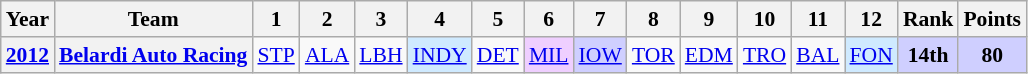<table class="wikitable" style="text-align:center; font-size:90%">
<tr>
<th>Year</th>
<th>Team</th>
<th>1</th>
<th>2</th>
<th>3</th>
<th>4</th>
<th>5</th>
<th>6</th>
<th>7</th>
<th>8</th>
<th>9</th>
<th>10</th>
<th>11</th>
<th>12</th>
<th>Rank</th>
<th>Points</th>
</tr>
<tr>
<th><a href='#'>2012</a></th>
<th><a href='#'>Belardi Auto Racing</a></th>
<td><a href='#'>STP</a></td>
<td><a href='#'>ALA</a></td>
<td><a href='#'>LBH</a></td>
<td style="background:#CFEAFF;"><a href='#'>INDY</a><br></td>
<td><a href='#'>DET</a></td>
<td style="background:#EFCFFF;"><a href='#'>MIL</a><br></td>
<td style="background:#CFCFFF;"><a href='#'>IOW</a><br></td>
<td><a href='#'>TOR</a></td>
<td><a href='#'>EDM</a></td>
<td><a href='#'>TRO</a></td>
<td><a href='#'>BAL</a></td>
<td style="background:#CFEAFF;"><a href='#'>FON</a><br></td>
<th style="background:#CFCFFF;">14th</th>
<th style="background:#CFCFFF;">80</th>
</tr>
</table>
